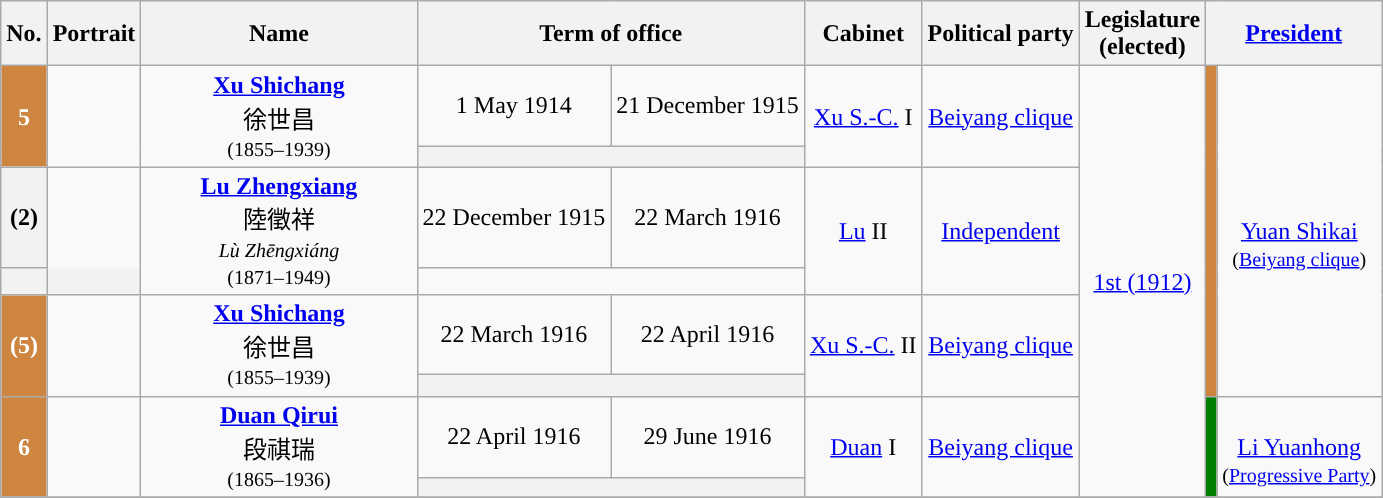<table class="wikitable" style="text-align:center">
<tr>
<th>No.</th>
<th>Portrait</th>
<th width=20%>Name<br></th>
<th colspan=2>Term of office<br></th>
<th>Cabinet</th>
<th>Political party</th>
<th>Legislature<br>(elected)</th>
<th colspan=2><a href='#'>President</a></th>
</tr>
<tr>
<th style="background:#CD853F; color:white;" rowspan=2>5</th>
<td rowspan=2></td>
<td rowspan=2 align=center><strong><a href='#'>Xu Shichang</a></strong><br><span>徐世昌</span><br><small>(1855–1939)</small></td>
<td>1 May 1914</td>
<td>21 December 1915</td>
<td rowspan=2><a href='#'>Xu S.-C.</a> I</td>
<td rowspan=2><a href='#'>Beiyang clique</a></td>
<td rowspan=9 align="center"><a href='#'>1st (1912)</a></td>
<td rowspan=7 bgcolor="#CD853F"></td>
<td rowspan=7><br><a href='#'>Yuan Shikai</a> <br><small>(<a href='#'>Beiyang clique</a>)</small></td>
</tr>
<tr>
<th colspan=2 style="font-size:90%; font-weight:normal"></th>
</tr>
<tr>
<th style="background:">(2)</th>
<td rowspan=2></td>
<td rowspan=2 align=center><strong><a href='#'>Lu Zhengxiang</a></strong><br><span>陸徵祥</span><br><small><em>Lù Zhēngxiáng</em><br>(1871–1949)</small></td>
<td>22 December 1915</td>
<td>22 March 1916</td>
<td rowspan=2><a href='#'>Lu</a> II</td>
<td rowspan=2><a href='#'>Independent</a></td>
</tr>
<tr>
<th colspan=2 style="font-size:90%; font-weight:normal"></th>
</tr>
<tr>
<th style="background:#CD853F; color:white;" rowspan=2>(5)</th>
<td rowspan=2></td>
<td rowspan=2 align=center><strong><a href='#'>Xu Shichang</a></strong><br><span>徐世昌</span><br><small>(1855–1939)</small></td>
<td>22 March 1916</td>
<td>22 April 1916</td>
<td rowspan=2><a href='#'>Xu S.-C.</a> II</td>
<td rowspan=2><a href='#'>Beiyang clique</a></td>
</tr>
<tr>
<th colspan=2 style="font-size:90%; font-weight:normal"></th>
</tr>
<tr>
<th rowspan=3 style="background:#CD853F; color:white;">6</th>
<td rowspan=3></td>
<td rowspan=3 align=center><strong><a href='#'>Duan Qirui</a></strong><br><span>段祺瑞</span><br><small>(1865–1936)</small></td>
<td rowspan=2>22 April 1916</td>
<td rowspan=2>29 June 1916</td>
<td rowspan=3><a href='#'>Duan</a> I</td>
<td rowspan=3><a href='#'>Beiyang clique</a></td>
</tr>
<tr>
<th style="background:#008000;" rowspan=2></th>
<td rowspan=2><br><a href='#'>Li Yuanhong</a><br><small>(<a href='#'>Progressive Party</a>)</small></td>
</tr>
<tr>
<th colspan=2 style="font-size:90%; font-weight:normal"></th>
</tr>
<tr>
</tr>
</table>
